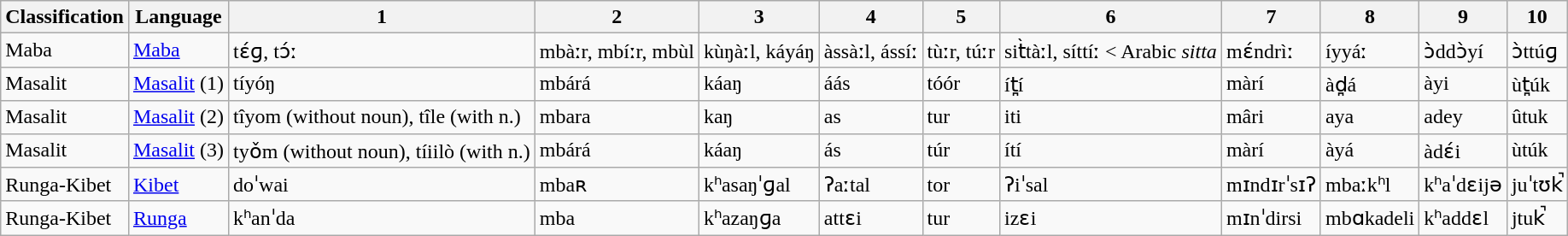<table class="wikitable sortable">
<tr>
<th>Classification</th>
<th>Language</th>
<th>1</th>
<th>2</th>
<th>3</th>
<th>4</th>
<th>5</th>
<th>6</th>
<th>7</th>
<th>8</th>
<th>9</th>
<th>10</th>
</tr>
<tr>
<td>Maba</td>
<td><a href='#'>Maba</a></td>
<td>tɛ́ɡ, tɔ́ː</td>
<td>mbàːr, mbíːr, mbùl</td>
<td>kùŋàːl, káyáŋ</td>
<td>àssàːl, ássíː</td>
<td>tùːr, túːr</td>
<td>sit̀tàːl, síttíː  < Arabic <em>sitta</em></td>
<td>mɛ́ndrìː</td>
<td>íyyáː</td>
<td>ɔ̀ddɔ̀yí</td>
<td>ɔ̀ttúɡ</td>
</tr>
<tr>
<td>Masalit</td>
<td><a href='#'>Masalit</a> (1)</td>
<td>tíyóŋ</td>
<td>mbárá</td>
<td>káaŋ</td>
<td>áás</td>
<td>tóór</td>
<td>ít̪í</td>
<td>màrí</td>
<td>àd̪á</td>
<td>àyi</td>
<td>ùt̪úk</td>
</tr>
<tr>
<td>Masalit</td>
<td><a href='#'>Masalit</a> (2)</td>
<td>tîyom (without noun), tîle (with n.)</td>
<td>mbara</td>
<td>kaŋ</td>
<td>as</td>
<td>tur</td>
<td>iti</td>
<td>mâri</td>
<td>aya</td>
<td>adey</td>
<td>ûtuk</td>
</tr>
<tr>
<td>Masalit</td>
<td><a href='#'>Masalit</a> (3)</td>
<td>tyǒm (without noun), tíiilò (with n.)</td>
<td>mbárá</td>
<td>káaŋ</td>
<td>ás</td>
<td>túr</td>
<td>ítí</td>
<td>màrí</td>
<td>àyá</td>
<td>àdɛ́i</td>
<td>ùtúk</td>
</tr>
<tr>
<td>Runga-Kibet</td>
<td><a href='#'>Kibet</a></td>
<td>doˈwai</td>
<td>mbaʀ</td>
<td>kʰasaŋˈɡal</td>
<td>ʔaːtal</td>
<td>tor</td>
<td>ʔiˈsal</td>
<td>mɪndɪrˈsɪʔ</td>
<td>mbaːkʰl</td>
<td>kʰaˈdɛijə</td>
<td>juˈtʊk̚</td>
</tr>
<tr>
<td>Runga-Kibet</td>
<td><a href='#'>Runga</a></td>
<td>kʰanˈda</td>
<td>mba</td>
<td>kʰazaŋɡa</td>
<td>attɛi</td>
<td>tur</td>
<td>izɛi</td>
<td>mɪnˈdirsi</td>
<td>mbɑkadeli</td>
<td>kʰaddɛl</td>
<td>jtuk̚</td>
</tr>
</table>
